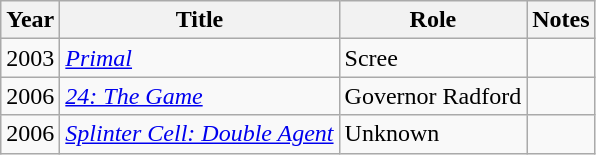<table class="wikitable">
<tr>
<th>Year</th>
<th>Title</th>
<th>Role</th>
<th>Notes</th>
</tr>
<tr>
<td>2003</td>
<td><em><a href='#'>Primal</a></em></td>
<td>Scree</td>
<td></td>
</tr>
<tr>
<td>2006</td>
<td><em><a href='#'>24: The Game</a></em></td>
<td>Governor Radford</td>
<td></td>
</tr>
<tr>
<td>2006</td>
<td><em><a href='#'>Splinter Cell: Double Agent</a></em></td>
<td>Unknown</td>
<td></td>
</tr>
</table>
